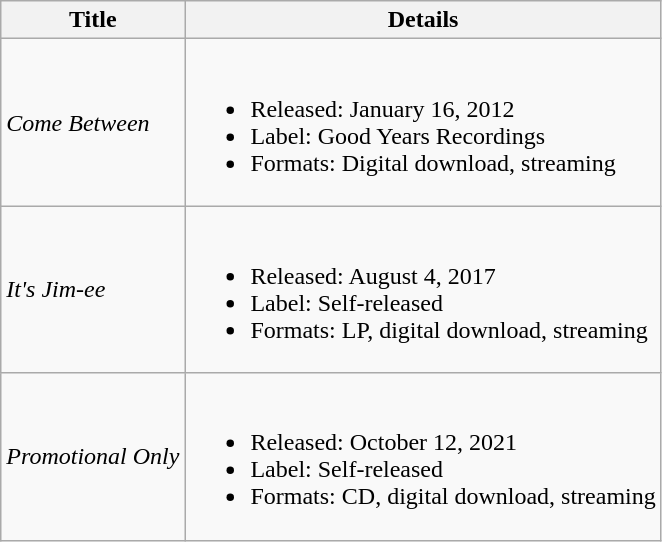<table class="wikitable">
<tr>
<th>Title</th>
<th>Details</th>
</tr>
<tr>
<td><em>Come Between</em></td>
<td><br><ul><li>Released: January 16, 2012</li><li>Label: Good Years Recordings</li><li>Formats: Digital download, streaming</li></ul></td>
</tr>
<tr>
<td><em>It's Jim-ee</em></td>
<td><br><ul><li>Released: August 4, 2017</li><li>Label: Self-released</li><li>Formats: LP, digital download, streaming</li></ul></td>
</tr>
<tr>
<td><em>Promotional Only</em></td>
<td><br><ul><li>Released: October 12, 2021</li><li>Label: Self-released</li><li>Formats: CD, digital download, streaming</li></ul></td>
</tr>
</table>
